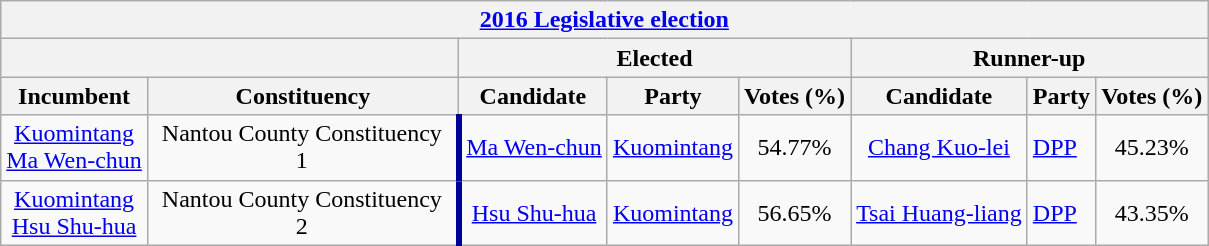<table class="wikitable collapsible sortable" style="text-align:center">
<tr>
<th colspan="8"><a href='#'>2016 Legislative election</a></th>
</tr>
<tr>
<th colspan="2"> </th>
<th colspan="3">Elected</th>
<th colspan="3">Runner-up</th>
</tr>
<tr>
<th>Incumbent</th>
<th style="width:200px;">Constituency</th>
<th>Candidate</th>
<th>Party</th>
<th>Votes (%)</th>
<th>Candidate</th>
<th>Party</th>
<th>Votes (%)</th>
</tr>
<tr>
<td><a href='#'>Kuomintang</a><br><a href='#'>Ma Wen-chun</a></td>
<td style="border-right:4px solid #000099;" align="center">Nantou County Constituency 1</td>
<td><a href='#'>Ma Wen-chun</a></td>
<td align="left"><a href='#'>Kuomintang</a></td>
<td>54.77%</td>
<td><a href='#'>Chang Kuo-lei</a></td>
<td align="left"><a href='#'>DPP</a></td>
<td>45.23%</td>
</tr>
<tr>
<td><a href='#'>Kuomintang</a><br><a href='#'>Hsu Shu-hua</a></td>
<td style="border-right:4px solid #000099;" align="center">Nantou County Constituency 2</td>
<td><a href='#'>Hsu Shu-hua</a></td>
<td align="left"><a href='#'>Kuomintang</a></td>
<td>56.65%</td>
<td><a href='#'>Tsai Huang-liang</a></td>
<td align="left"><a href='#'>DPP</a></td>
<td>43.35%</td>
</tr>
</table>
